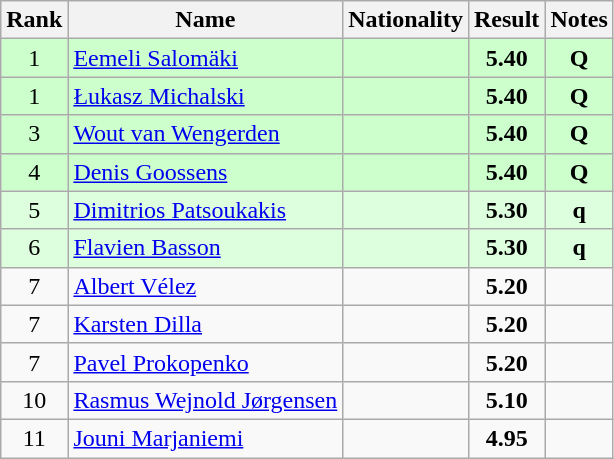<table class="wikitable sortable" style="text-align:center">
<tr>
<th>Rank</th>
<th>Name</th>
<th>Nationality</th>
<th>Result</th>
<th>Notes</th>
</tr>
<tr bgcolor=ccffcc>
<td>1</td>
<td align=left><a href='#'>Eemeli Salomäki</a></td>
<td align=left></td>
<td><strong>5.40</strong></td>
<td><strong>Q</strong></td>
</tr>
<tr bgcolor=ccffcc>
<td>1</td>
<td align=left><a href='#'>Łukasz Michalski</a></td>
<td align=left></td>
<td><strong>5.40</strong></td>
<td><strong>Q</strong></td>
</tr>
<tr bgcolor=ccffcc>
<td>3</td>
<td align=left><a href='#'>Wout van Wengerden</a></td>
<td align=left></td>
<td><strong>5.40</strong></td>
<td><strong>Q</strong></td>
</tr>
<tr bgcolor=ccffcc>
<td>4</td>
<td align=left><a href='#'>Denis Goossens</a></td>
<td align=left></td>
<td><strong>5.40</strong></td>
<td><strong>Q</strong></td>
</tr>
<tr bgcolor=ddffdd>
<td>5</td>
<td align=left><a href='#'>Dimitrios Patsoukakis</a></td>
<td align=left></td>
<td><strong>5.30</strong></td>
<td><strong>q</strong></td>
</tr>
<tr bgcolor=ddffdd>
<td>6</td>
<td align=left><a href='#'>Flavien Basson</a></td>
<td align=left></td>
<td><strong>5.30</strong></td>
<td><strong>q</strong></td>
</tr>
<tr>
<td>7</td>
<td align=left><a href='#'>Albert Vélez</a></td>
<td align=left></td>
<td><strong>5.20</strong></td>
<td></td>
</tr>
<tr>
<td>7</td>
<td align=left><a href='#'>Karsten Dilla</a></td>
<td align=left></td>
<td><strong>5.20</strong></td>
<td></td>
</tr>
<tr>
<td>7</td>
<td align=left><a href='#'>Pavel Prokopenko</a></td>
<td align=left></td>
<td><strong>5.20</strong></td>
<td></td>
</tr>
<tr>
<td>10</td>
<td align=left><a href='#'>Rasmus Wejnold Jørgensen</a></td>
<td align=left></td>
<td><strong>5.10</strong></td>
<td></td>
</tr>
<tr>
<td>11</td>
<td align=left><a href='#'>Jouni Marjaniemi</a></td>
<td align=left></td>
<td><strong>4.95</strong></td>
<td></td>
</tr>
</table>
